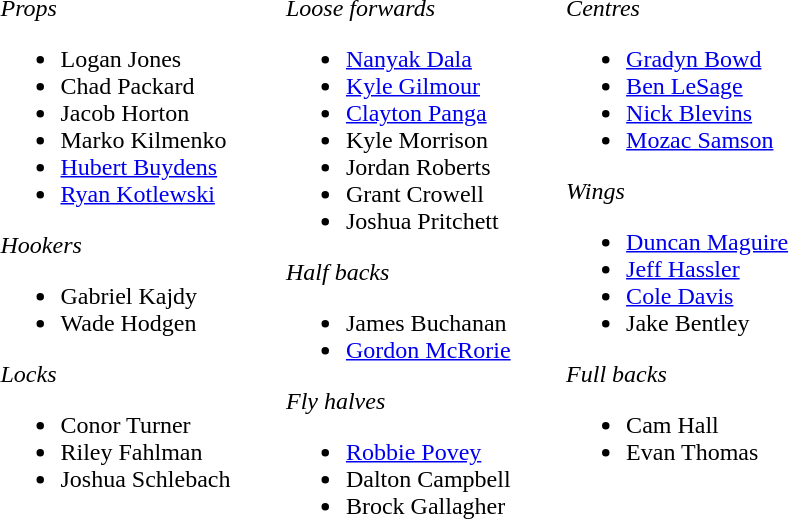<table class="toccolours" style="border-collapse: collapse;">
<tr>
<td valign="top"><br><em>Props</em><ul><li>Logan Jones</li><li>Chad Packard</li><li>Jacob Horton</li><li>Marko Kilmenko</li><li><a href='#'>Hubert Buydens</a></li><li><a href='#'>Ryan Kotlewski</a></li></ul><em>Hookers</em><ul><li>Gabriel Kajdy</li><li>Wade Hodgen</li></ul><em>Locks</em><ul><li>Conor Turner</li><li>Riley Fahlman</li><li>Joshua Schlebach</li></ul></td>
<td width="33"> </td>
<td valign="top"><br><em>Loose forwards</em><ul><li><a href='#'>Nanyak Dala</a></li><li><a href='#'>Kyle Gilmour</a></li><li><a href='#'>Clayton Panga</a></li><li>Kyle Morrison</li><li>Jordan Roberts</li><li>Grant Crowell</li><li>Joshua Pritchett</li></ul><em>Half backs</em><ul><li>James Buchanan</li><li><a href='#'>Gordon McRorie</a></li></ul><em>Fly halves</em><ul><li><a href='#'>Robbie Povey</a></li><li>Dalton Campbell</li><li>Brock Gallagher</li></ul></td>
<td width="33"> </td>
<td valign="top"><br><em>Centres</em><ul><li><a href='#'>Gradyn Bowd</a></li><li><a href='#'>Ben LeSage</a></li><li><a href='#'>Nick Blevins</a></li><li><a href='#'>Mozac Samson</a></li></ul><em>Wings</em><ul><li><a href='#'>Duncan Maguire</a></li><li><a href='#'>Jeff Hassler</a></li><li><a href='#'>Cole Davis</a></li><li>Jake Bentley</li></ul><em>Full backs</em><ul><li>Cam Hall</li><li>Evan Thomas</li></ul></td>
</tr>
</table>
